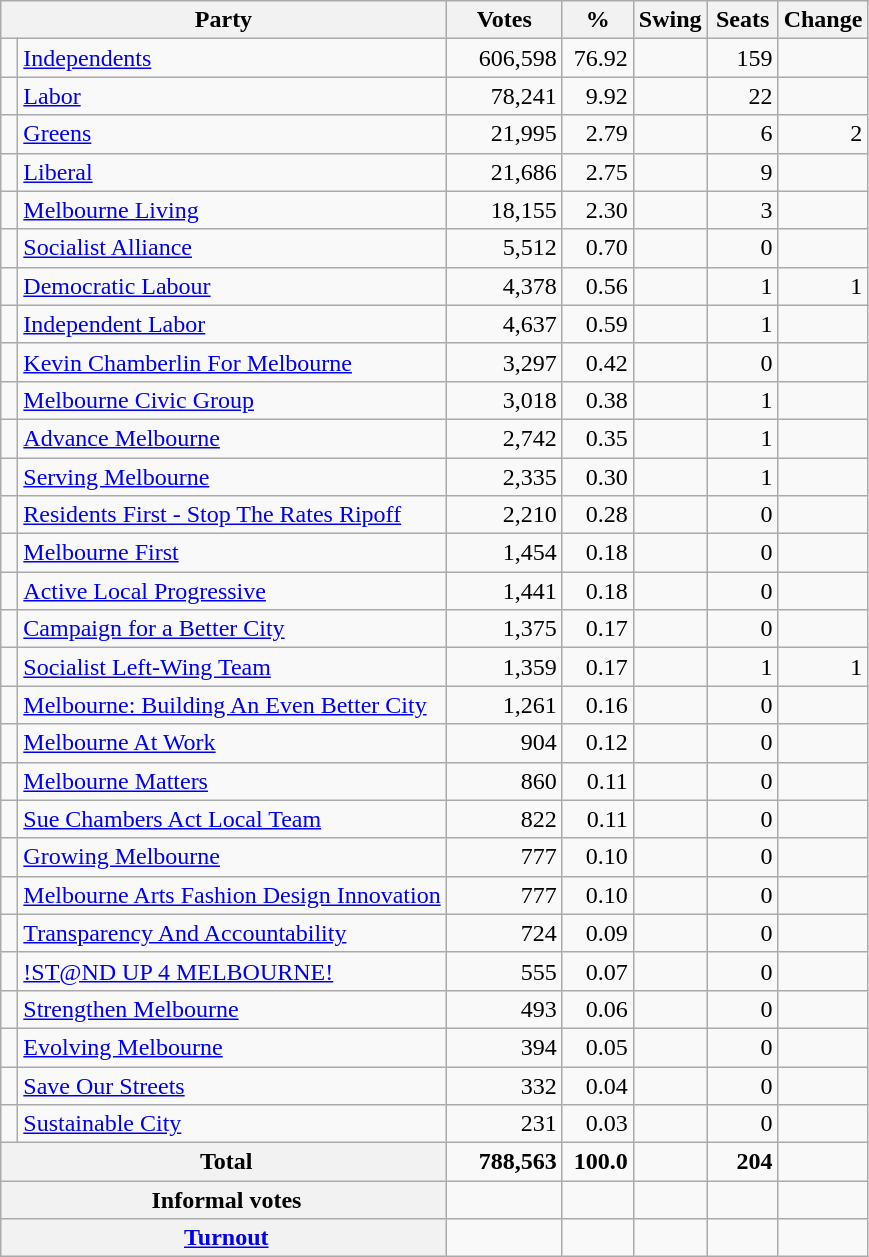<table class="wikitable" style="text-align:right; margin-bottom:0">
<tr>
<th style="width:10px;" colspan=3>Party</th>
<th style="width:70px;">Votes</th>
<th style="width:40px;">%</th>
<th style="width:40px;">Swing</th>
<th style="width:40px;">Seats</th>
<th style="width:40px;">Change</th>
</tr>
<tr>
<td> </td>
<td style="text-align:left;" colspan="2"><a href='#'>Independents</a></td>
<td>606,598</td>
<td>76.92</td>
<td></td>
<td>159</td>
<td></td>
</tr>
<tr>
<td> </td>
<td style="text-align:left;" colspan="2"><a href='#'>Labor</a></td>
<td>78,241</td>
<td>9.92</td>
<td></td>
<td>22</td>
<td></td>
</tr>
<tr>
<td> </td>
<td style="text-align:left;" colspan="2"><a href='#'>Greens</a></td>
<td>21,995</td>
<td>2.79</td>
<td></td>
<td>6</td>
<td> 2</td>
</tr>
<tr>
<td> </td>
<td style="text-align:left;" colspan="2"><a href='#'>Liberal</a></td>
<td>21,686</td>
<td>2.75</td>
<td></td>
<td>9</td>
<td></td>
</tr>
<tr>
<td> </td>
<td style="text-align:left;" colspan="2"><a href='#'>Melbourne Living</a></td>
<td>18,155</td>
<td>2.30</td>
<td></td>
<td>3</td>
<td></td>
</tr>
<tr>
<td> </td>
<td style="text-align:left;" colspan="2"><a href='#'>Socialist Alliance</a></td>
<td>5,512</td>
<td>0.70</td>
<td></td>
<td>0</td>
<td></td>
</tr>
<tr>
<td> </td>
<td style="text-align:left;" colspan="2"><a href='#'>Democratic Labour</a></td>
<td>4,378</td>
<td>0.56</td>
<td></td>
<td>1</td>
<td> 1</td>
</tr>
<tr>
<td> </td>
<td style="text-align:left;" colspan="2"><a href='#'>Independent Labor</a></td>
<td>4,637</td>
<td>0.59</td>
<td></td>
<td>1</td>
<td></td>
</tr>
<tr>
<td> </td>
<td style="text-align:left;" colspan="2"><a href='#'>Kevin Chamberlin For Melbourne</a></td>
<td>3,297</td>
<td>0.42</td>
<td></td>
<td>0</td>
<td></td>
</tr>
<tr>
<td> </td>
<td style="text-align:left;" colspan="2"><a href='#'>Melbourne Civic Group</a></td>
<td>3,018</td>
<td>0.38</td>
<td></td>
<td>1</td>
<td></td>
</tr>
<tr>
<td> </td>
<td style="text-align:left;" colspan="2"><a href='#'>Advance Melbourne</a></td>
<td>2,742</td>
<td>0.35</td>
<td></td>
<td>1</td>
<td></td>
</tr>
<tr>
<td> </td>
<td style="text-align:left;" colspan="2"><a href='#'>Serving Melbourne</a></td>
<td>2,335</td>
<td>0.30</td>
<td></td>
<td>1</td>
<td></td>
</tr>
<tr>
<td> </td>
<td style="text-align:left;" colspan="2"><a href='#'>Residents First - Stop The Rates Ripoff</a></td>
<td>2,210</td>
<td>0.28</td>
<td></td>
<td>0</td>
<td></td>
</tr>
<tr>
<td> </td>
<td style="text-align:left;" colspan="2"><a href='#'>Melbourne First</a></td>
<td>1,454</td>
<td>0.18</td>
<td></td>
<td>0</td>
<td></td>
</tr>
<tr>
<td> </td>
<td style="text-align:left;" colspan="2"><a href='#'>Active Local Progressive</a></td>
<td>1,441</td>
<td>0.18</td>
<td></td>
<td>0</td>
<td></td>
</tr>
<tr>
<td> </td>
<td style="text-align:left;" colspan="2"><a href='#'>Campaign for a Better City</a></td>
<td>1,375</td>
<td>0.17</td>
<td></td>
<td>0</td>
<td></td>
</tr>
<tr>
<td> </td>
<td style="text-align:left;" colspan="2"><a href='#'>Socialist Left-Wing Team</a></td>
<td>1,359</td>
<td>0.17</td>
<td></td>
<td>1</td>
<td> 1</td>
</tr>
<tr>
<td> </td>
<td style="text-align:left;" colspan="2"><a href='#'>Melbourne: Building An Even Better City</a></td>
<td>1,261</td>
<td>0.16</td>
<td></td>
<td>0</td>
<td></td>
</tr>
<tr>
<td> </td>
<td style="text-align:left;" colspan="2"><a href='#'>Melbourne At Work</a></td>
<td>904</td>
<td>0.12</td>
<td></td>
<td>0</td>
<td></td>
</tr>
<tr>
<td> </td>
<td style="text-align:left;" colspan="2"><a href='#'>Melbourne Matters</a></td>
<td>860</td>
<td>0.11</td>
<td></td>
<td>0</td>
<td></td>
</tr>
<tr>
<td> </td>
<td style="text-align:left;" colspan="2"><a href='#'>Sue Chambers Act Local Team</a></td>
<td>822</td>
<td>0.11</td>
<td></td>
<td>0</td>
<td></td>
</tr>
<tr>
<td> </td>
<td style="text-align:left;" colspan="2"><a href='#'>Growing Melbourne</a></td>
<td>777</td>
<td>0.10</td>
<td></td>
<td>0</td>
<td></td>
</tr>
<tr>
<td> </td>
<td style="text-align:left;" colspan="2"><a href='#'>Melbourne Arts Fashion Design Innovation</a></td>
<td>777</td>
<td>0.10</td>
<td></td>
<td>0</td>
<td></td>
</tr>
<tr>
<td> </td>
<td style="text-align:left;" colspan="2"><a href='#'>Transparency And Accountability</a></td>
<td>724</td>
<td>0.09</td>
<td></td>
<td>0</td>
<td></td>
</tr>
<tr>
<td> </td>
<td style="text-align:left;" colspan="2"><a href='#'>!ST@ND UP 4 MELBOURNE!</a></td>
<td>555</td>
<td>0.07</td>
<td></td>
<td>0</td>
<td></td>
</tr>
<tr>
<td> </td>
<td style="text-align:left;" colspan="2"><a href='#'>Strengthen Melbourne</a></td>
<td>493</td>
<td>0.06</td>
<td></td>
<td>0</td>
<td></td>
</tr>
<tr>
<td> </td>
<td style="text-align:left;" colspan="2"><a href='#'>Evolving Melbourne</a></td>
<td>394</td>
<td>0.05</td>
<td></td>
<td>0</td>
<td></td>
</tr>
<tr>
<td> </td>
<td style="text-align:left;" colspan="2"><a href='#'>Save Our Streets</a></td>
<td>332</td>
<td>0.04</td>
<td></td>
<td>0</td>
<td></td>
</tr>
<tr>
<td> </td>
<td style="text-align:left;" colspan="2"><a href='#'>Sustainable City</a></td>
<td>231</td>
<td>0.03</td>
<td></td>
<td>0</td>
<td></td>
</tr>
<tr>
<th colspan="3"> Total</th>
<td><strong>788,563</strong></td>
<td><strong>100.0</strong></td>
<td></td>
<td><strong>204</strong></td>
<td></td>
</tr>
<tr>
<th colspan="3"> Informal votes</th>
<td></td>
<td></td>
<td></td>
<td></td>
<td></td>
</tr>
<tr>
<th colspan="3"> <a href='#'>Turnout</a></th>
<td></td>
<td></td>
<td></td>
<td></td>
<td></td>
</tr>
</table>
